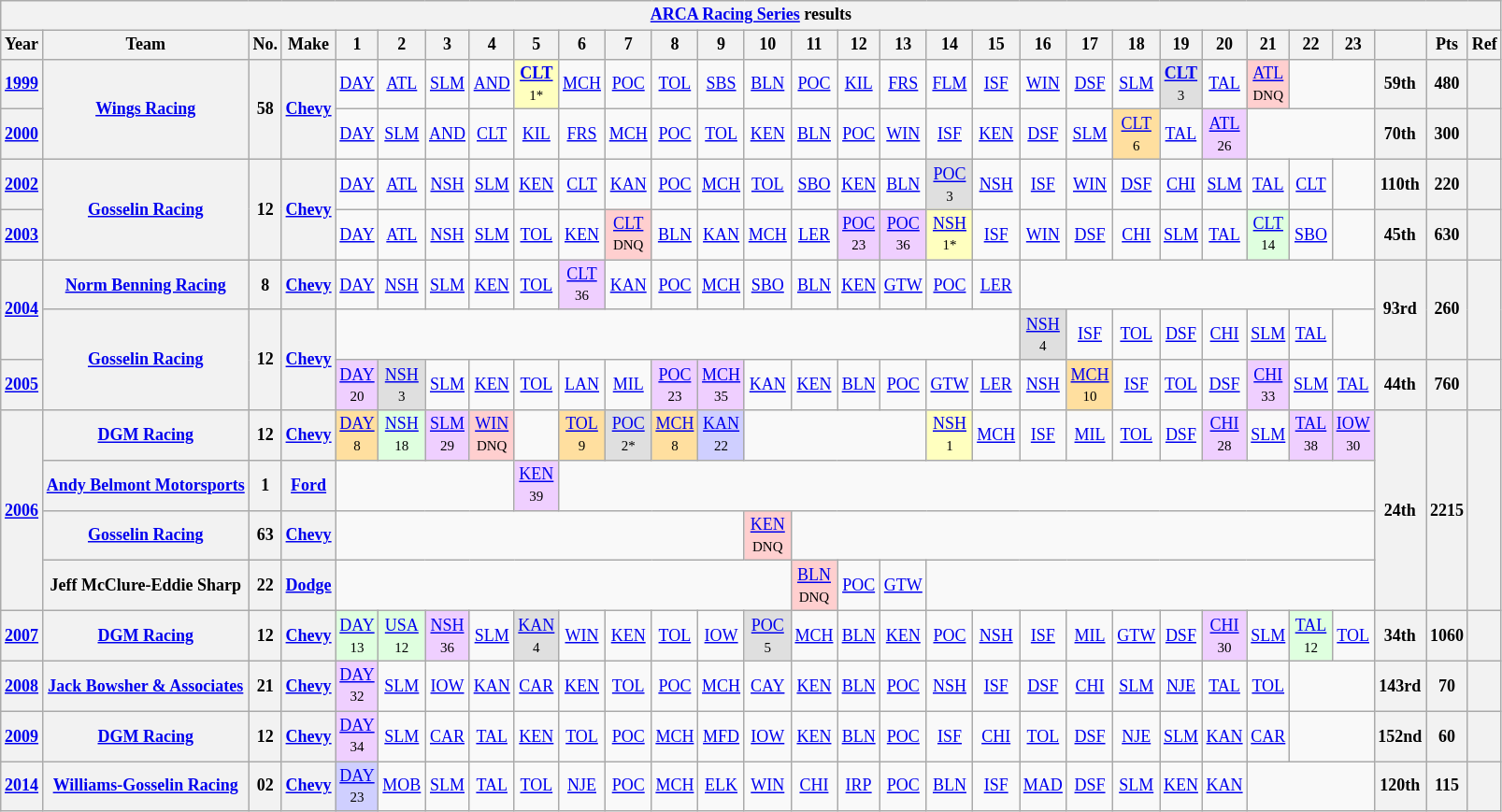<table class="wikitable" style="text-align:center; font-size:75%">
<tr>
<th colspan=45><a href='#'>ARCA Racing Series</a> results</th>
</tr>
<tr>
<th>Year</th>
<th>Team</th>
<th>No.</th>
<th>Make</th>
<th>1</th>
<th>2</th>
<th>3</th>
<th>4</th>
<th>5</th>
<th>6</th>
<th>7</th>
<th>8</th>
<th>9</th>
<th>10</th>
<th>11</th>
<th>12</th>
<th>13</th>
<th>14</th>
<th>15</th>
<th>16</th>
<th>17</th>
<th>18</th>
<th>19</th>
<th>20</th>
<th>21</th>
<th>22</th>
<th>23</th>
<th></th>
<th>Pts</th>
<th>Ref</th>
</tr>
<tr>
<th><a href='#'>1999</a></th>
<th rowspan=2><a href='#'>Wings Racing</a></th>
<th rowspan=2>58</th>
<th rowspan=2><a href='#'>Chevy</a></th>
<td><a href='#'>DAY</a></td>
<td><a href='#'>ATL</a></td>
<td><a href='#'>SLM</a></td>
<td><a href='#'>AND</a></td>
<td style="background:#FFFFBF;"><strong><a href='#'>CLT</a></strong><br><small>1*</small></td>
<td><a href='#'>MCH</a></td>
<td><a href='#'>POC</a></td>
<td><a href='#'>TOL</a></td>
<td><a href='#'>SBS</a></td>
<td><a href='#'>BLN</a></td>
<td><a href='#'>POC</a></td>
<td><a href='#'>KIL</a></td>
<td><a href='#'>FRS</a></td>
<td><a href='#'>FLM</a></td>
<td><a href='#'>ISF</a></td>
<td><a href='#'>WIN</a></td>
<td><a href='#'>DSF</a></td>
<td><a href='#'>SLM</a></td>
<td style="background:#DFDFDF;"><strong><a href='#'>CLT</a></strong><br><small>3</small></td>
<td><a href='#'>TAL</a></td>
<td style="background:#FFCFCF;"><a href='#'>ATL</a><br><small>DNQ</small></td>
<td colspan=2></td>
<th>59th</th>
<th>480</th>
<th></th>
</tr>
<tr>
<th><a href='#'>2000</a></th>
<td><a href='#'>DAY</a></td>
<td><a href='#'>SLM</a></td>
<td><a href='#'>AND</a></td>
<td><a href='#'>CLT</a></td>
<td><a href='#'>KIL</a></td>
<td><a href='#'>FRS</a></td>
<td><a href='#'>MCH</a></td>
<td><a href='#'>POC</a></td>
<td><a href='#'>TOL</a></td>
<td><a href='#'>KEN</a></td>
<td><a href='#'>BLN</a></td>
<td><a href='#'>POC</a></td>
<td><a href='#'>WIN</a></td>
<td><a href='#'>ISF</a></td>
<td><a href='#'>KEN</a></td>
<td><a href='#'>DSF</a></td>
<td><a href='#'>SLM</a></td>
<td style="background:#FFDF9F;"><a href='#'>CLT</a><br><small>6</small></td>
<td><a href='#'>TAL</a></td>
<td style="background:#EFCFFF;"><a href='#'>ATL</a><br><small>26</small></td>
<td colspan=3></td>
<th>70th</th>
<th>300</th>
<th></th>
</tr>
<tr>
<th><a href='#'>2002</a></th>
<th rowspan=2><a href='#'>Gosselin Racing</a></th>
<th rowspan=2>12</th>
<th rowspan=2><a href='#'>Chevy</a></th>
<td><a href='#'>DAY</a></td>
<td><a href='#'>ATL</a></td>
<td><a href='#'>NSH</a></td>
<td><a href='#'>SLM</a></td>
<td><a href='#'>KEN</a></td>
<td><a href='#'>CLT</a></td>
<td><a href='#'>KAN</a></td>
<td><a href='#'>POC</a></td>
<td><a href='#'>MCH</a></td>
<td><a href='#'>TOL</a></td>
<td><a href='#'>SBO</a></td>
<td><a href='#'>KEN</a></td>
<td><a href='#'>BLN</a></td>
<td style="background:#DFDFDF;"><a href='#'>POC</a><br><small>3</small></td>
<td><a href='#'>NSH</a></td>
<td><a href='#'>ISF</a></td>
<td><a href='#'>WIN</a></td>
<td><a href='#'>DSF</a></td>
<td><a href='#'>CHI</a></td>
<td><a href='#'>SLM</a></td>
<td><a href='#'>TAL</a></td>
<td><a href='#'>CLT</a></td>
<td></td>
<th>110th</th>
<th>220</th>
<th></th>
</tr>
<tr>
<th><a href='#'>2003</a></th>
<td><a href='#'>DAY</a></td>
<td><a href='#'>ATL</a></td>
<td><a href='#'>NSH</a></td>
<td><a href='#'>SLM</a></td>
<td><a href='#'>TOL</a></td>
<td><a href='#'>KEN</a></td>
<td style="background:#FFCFCF;"><a href='#'>CLT</a><br><small>DNQ</small></td>
<td><a href='#'>BLN</a></td>
<td><a href='#'>KAN</a></td>
<td><a href='#'>MCH</a></td>
<td><a href='#'>LER</a></td>
<td style="background:#EFCFFF;"><a href='#'>POC</a><br><small>23</small></td>
<td style="background:#EFCFFF;"><a href='#'>POC</a><br><small>36</small></td>
<td style="background:#FFFFBF;"><a href='#'>NSH</a><br><small>1*</small></td>
<td><a href='#'>ISF</a></td>
<td><a href='#'>WIN</a></td>
<td><a href='#'>DSF</a></td>
<td><a href='#'>CHI</a></td>
<td><a href='#'>SLM</a></td>
<td><a href='#'>TAL</a></td>
<td style="background:#DFFFDF;"><a href='#'>CLT</a><br><small>14</small></td>
<td><a href='#'>SBO</a></td>
<td></td>
<th>45th</th>
<th>630</th>
<th></th>
</tr>
<tr>
<th rowspan=2><a href='#'>2004</a></th>
<th><a href='#'>Norm Benning Racing</a></th>
<th>8</th>
<th><a href='#'>Chevy</a></th>
<td><a href='#'>DAY</a></td>
<td><a href='#'>NSH</a></td>
<td><a href='#'>SLM</a></td>
<td><a href='#'>KEN</a></td>
<td><a href='#'>TOL</a></td>
<td style="background:#EFCFFF;"><a href='#'>CLT</a><br><small>36</small></td>
<td><a href='#'>KAN</a></td>
<td><a href='#'>POC</a></td>
<td><a href='#'>MCH</a></td>
<td><a href='#'>SBO</a></td>
<td><a href='#'>BLN</a></td>
<td><a href='#'>KEN</a></td>
<td><a href='#'>GTW</a></td>
<td><a href='#'>POC</a></td>
<td><a href='#'>LER</a></td>
<td colspan=8></td>
<th rowspan=2>93rd</th>
<th rowspan=2>260</th>
<th rowspan=2></th>
</tr>
<tr>
<th rowspan=2><a href='#'>Gosselin Racing</a></th>
<th rowspan=2>12</th>
<th rowspan=2><a href='#'>Chevy</a></th>
<td colspan=15></td>
<td style="background:#DFDFDF;"><a href='#'>NSH</a><br><small>4</small></td>
<td><a href='#'>ISF</a></td>
<td><a href='#'>TOL</a></td>
<td><a href='#'>DSF</a></td>
<td><a href='#'>CHI</a></td>
<td><a href='#'>SLM</a></td>
<td><a href='#'>TAL</a></td>
<td></td>
</tr>
<tr>
<th><a href='#'>2005</a></th>
<td style="background:#EFCFFF;"><a href='#'>DAY</a><br><small>20</small></td>
<td style="background:#DFDFDF;"><a href='#'>NSH</a><br><small>3</small></td>
<td><a href='#'>SLM</a></td>
<td><a href='#'>KEN</a></td>
<td><a href='#'>TOL</a></td>
<td><a href='#'>LAN</a></td>
<td><a href='#'>MIL</a></td>
<td style="background:#EFCFFF;"><a href='#'>POC</a><br><small>23</small></td>
<td style="background:#EFCFFF;"><a href='#'>MCH</a><br><small>35</small></td>
<td><a href='#'>KAN</a></td>
<td><a href='#'>KEN</a></td>
<td><a href='#'>BLN</a></td>
<td><a href='#'>POC</a></td>
<td><a href='#'>GTW</a></td>
<td><a href='#'>LER</a></td>
<td><a href='#'>NSH</a></td>
<td style="background:#FFDF9F;"><a href='#'>MCH</a><br><small>10</small></td>
<td><a href='#'>ISF</a></td>
<td><a href='#'>TOL</a></td>
<td><a href='#'>DSF</a></td>
<td style="background:#EFCFFF;"><a href='#'>CHI</a><br><small>33</small></td>
<td><a href='#'>SLM</a></td>
<td><a href='#'>TAL</a></td>
<th>44th</th>
<th>760</th>
<th></th>
</tr>
<tr>
<th rowspan=4><a href='#'>2006</a></th>
<th><a href='#'>DGM Racing</a></th>
<th>12</th>
<th><a href='#'>Chevy</a></th>
<td style="background:#FFDF9F;"><a href='#'>DAY</a><br><small>8</small></td>
<td style="background:#DFFFDF;"><a href='#'>NSH</a><br><small>18</small></td>
<td style="background:#EFCFFF;"><a href='#'>SLM</a><br><small>29</small></td>
<td style="background:#FFCFCF;"><a href='#'>WIN</a><br><small>DNQ</small></td>
<td></td>
<td style="background:#FFDF9F;"><a href='#'>TOL</a><br><small>9</small></td>
<td style="background:#DFDFDF;"><a href='#'>POC</a><br><small>2*</small></td>
<td style="background:#FFDF9F;"><a href='#'>MCH</a><br><small>8</small></td>
<td style="background:#CFCFFF;"><a href='#'>KAN</a><br><small>22</small></td>
<td colspan=4></td>
<td style="background:#FFFFBF;"><a href='#'>NSH</a><br><small>1</small></td>
<td><a href='#'>MCH</a></td>
<td><a href='#'>ISF</a></td>
<td><a href='#'>MIL</a></td>
<td><a href='#'>TOL</a></td>
<td><a href='#'>DSF</a></td>
<td style="background:#EFCFFF;"><a href='#'>CHI</a><br><small>28</small></td>
<td><a href='#'>SLM</a></td>
<td style="background:#EFCFFF;"><a href='#'>TAL</a><br><small>38</small></td>
<td style="background:#EFCFFF;"><a href='#'>IOW</a><br><small>30</small></td>
<th rowspan=4>24th</th>
<th rowspan=4>2215</th>
<th rowspan=4></th>
</tr>
<tr>
<th><a href='#'>Andy Belmont Motorsports</a></th>
<th>1</th>
<th><a href='#'>Ford</a></th>
<td colspan=4></td>
<td style="background:#EFCFFF;"><a href='#'>KEN</a><br><small>39</small></td>
<td colspan=18></td>
</tr>
<tr>
<th><a href='#'>Gosselin Racing</a></th>
<th>63</th>
<th><a href='#'>Chevy</a></th>
<td colspan=9></td>
<td style="background:#FFCFCF;"><a href='#'>KEN</a><br><small>DNQ</small></td>
<td colspan=13></td>
</tr>
<tr>
<th>Jeff McClure-Eddie Sharp</th>
<th>22</th>
<th><a href='#'>Dodge</a></th>
<td colspan=10></td>
<td style="background:#FFCFCF;"><a href='#'>BLN</a><br><small>DNQ</small></td>
<td><a href='#'>POC</a></td>
<td><a href='#'>GTW</a></td>
<td colspan=10></td>
</tr>
<tr>
<th><a href='#'>2007</a></th>
<th><a href='#'>DGM Racing</a></th>
<th>12</th>
<th><a href='#'>Chevy</a></th>
<td style="background:#DFFFDF;"><a href='#'>DAY</a><br><small>13</small></td>
<td style="background:#DFFFDF;"><a href='#'>USA</a><br><small>12</small></td>
<td style="background:#EFCFFF;"><a href='#'>NSH</a><br><small>36</small></td>
<td><a href='#'>SLM</a></td>
<td style="background:#DFDFDF;"><a href='#'>KAN</a><br><small>4</small></td>
<td><a href='#'>WIN</a></td>
<td><a href='#'>KEN</a></td>
<td><a href='#'>TOL</a></td>
<td><a href='#'>IOW</a></td>
<td style="background:#DFDFDF;"><a href='#'>POC</a><br><small>5</small></td>
<td><a href='#'>MCH</a></td>
<td><a href='#'>BLN</a></td>
<td><a href='#'>KEN</a></td>
<td><a href='#'>POC</a></td>
<td><a href='#'>NSH</a></td>
<td><a href='#'>ISF</a></td>
<td><a href='#'>MIL</a></td>
<td><a href='#'>GTW</a></td>
<td><a href='#'>DSF</a></td>
<td style="background:#EFCFFF;"><a href='#'>CHI</a><br><small>30</small></td>
<td><a href='#'>SLM</a></td>
<td style="background:#DFFFDF;"><a href='#'>TAL</a><br><small>12</small></td>
<td><a href='#'>TOL</a></td>
<th>34th</th>
<th>1060</th>
<th></th>
</tr>
<tr>
<th><a href='#'>2008</a></th>
<th><a href='#'>Jack Bowsher & Associates</a></th>
<th>21</th>
<th><a href='#'>Chevy</a></th>
<td style="background:#EFCFFF;"><a href='#'>DAY</a><br><small>32</small></td>
<td><a href='#'>SLM</a></td>
<td><a href='#'>IOW</a></td>
<td><a href='#'>KAN</a></td>
<td><a href='#'>CAR</a></td>
<td><a href='#'>KEN</a></td>
<td><a href='#'>TOL</a></td>
<td><a href='#'>POC</a></td>
<td><a href='#'>MCH</a></td>
<td><a href='#'>CAY</a></td>
<td><a href='#'>KEN</a></td>
<td><a href='#'>BLN</a></td>
<td><a href='#'>POC</a></td>
<td><a href='#'>NSH</a></td>
<td><a href='#'>ISF</a></td>
<td><a href='#'>DSF</a></td>
<td><a href='#'>CHI</a></td>
<td><a href='#'>SLM</a></td>
<td><a href='#'>NJE</a></td>
<td><a href='#'>TAL</a></td>
<td><a href='#'>TOL</a></td>
<td colspan=2></td>
<th>143rd</th>
<th>70</th>
<th></th>
</tr>
<tr>
<th><a href='#'>2009</a></th>
<th><a href='#'>DGM Racing</a></th>
<th>12</th>
<th><a href='#'>Chevy</a></th>
<td style="background:#EFCFFF;"><a href='#'>DAY</a><br><small>34</small></td>
<td><a href='#'>SLM</a></td>
<td><a href='#'>CAR</a></td>
<td><a href='#'>TAL</a></td>
<td><a href='#'>KEN</a></td>
<td><a href='#'>TOL</a></td>
<td><a href='#'>POC</a></td>
<td><a href='#'>MCH</a></td>
<td><a href='#'>MFD</a></td>
<td><a href='#'>IOW</a></td>
<td><a href='#'>KEN</a></td>
<td><a href='#'>BLN</a></td>
<td><a href='#'>POC</a></td>
<td><a href='#'>ISF</a></td>
<td><a href='#'>CHI</a></td>
<td><a href='#'>TOL</a></td>
<td><a href='#'>DSF</a></td>
<td><a href='#'>NJE</a></td>
<td><a href='#'>SLM</a></td>
<td><a href='#'>KAN</a></td>
<td><a href='#'>CAR</a></td>
<td colspan=2></td>
<th>152nd</th>
<th>60</th>
<th></th>
</tr>
<tr>
<th><a href='#'>2014</a></th>
<th><a href='#'>Williams-Gosselin Racing</a></th>
<th>02</th>
<th><a href='#'>Chevy</a></th>
<td style="background:#CFCFFF;"><a href='#'>DAY</a><br><small>23</small></td>
<td><a href='#'>MOB</a></td>
<td><a href='#'>SLM</a></td>
<td><a href='#'>TAL</a></td>
<td><a href='#'>TOL</a></td>
<td><a href='#'>NJE</a></td>
<td><a href='#'>POC</a></td>
<td><a href='#'>MCH</a></td>
<td><a href='#'>ELK</a></td>
<td><a href='#'>WIN</a></td>
<td><a href='#'>CHI</a></td>
<td><a href='#'>IRP</a></td>
<td><a href='#'>POC</a></td>
<td><a href='#'>BLN</a></td>
<td><a href='#'>ISF</a></td>
<td><a href='#'>MAD</a></td>
<td><a href='#'>DSF</a></td>
<td><a href='#'>SLM</a></td>
<td><a href='#'>KEN</a></td>
<td><a href='#'>KAN</a></td>
<td colspan=3></td>
<th>120th</th>
<th>115</th>
<th></th>
</tr>
</table>
